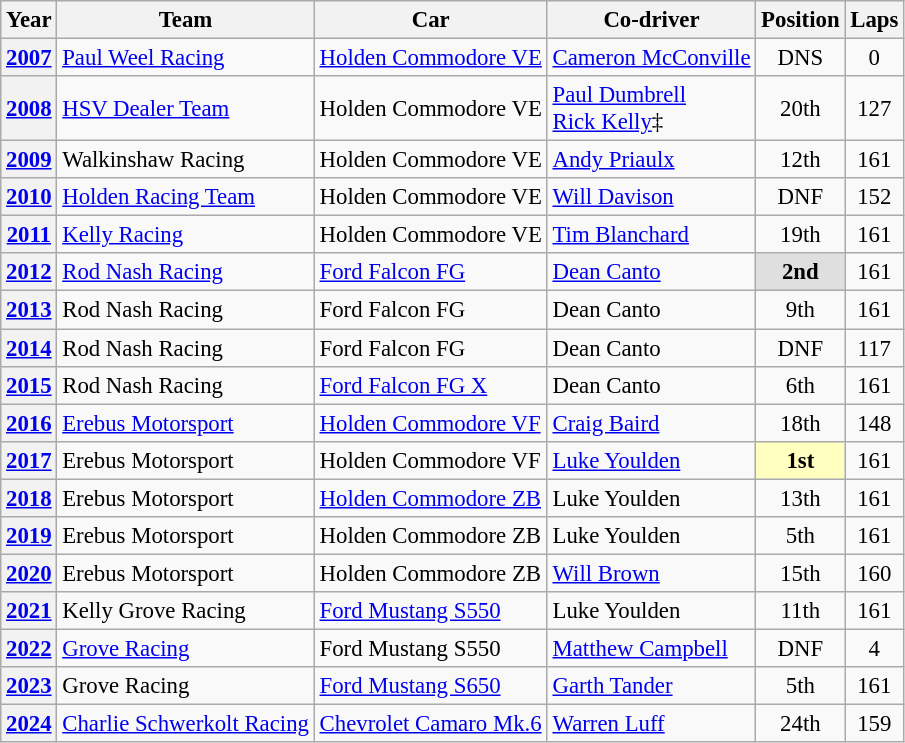<table class="wikitable" style="font-size: 95%;">
<tr>
<th>Year</th>
<th>Team</th>
<th>Car</th>
<th>Co-driver</th>
<th>Position</th>
<th>Laps</th>
</tr>
<tr>
<th><a href='#'>2007</a></th>
<td><a href='#'>Paul Weel Racing</a></td>
<td><a href='#'>Holden Commodore VE</a></td>
<td> <a href='#'>Cameron McConville</a></td>
<td align="center">DNS</td>
<td align="center">0</td>
</tr>
<tr>
<th><a href='#'>2008</a></th>
<td><a href='#'>HSV Dealer Team</a></td>
<td>Holden Commodore VE</td>
<td> <a href='#'>Paul Dumbrell</a><br> <a href='#'>Rick Kelly</a>‡</td>
<td align="center">20th</td>
<td align="center">127</td>
</tr>
<tr>
<th><a href='#'>2009</a></th>
<td>Walkinshaw Racing</td>
<td>Holden Commodore VE</td>
<td> <a href='#'>Andy Priaulx</a></td>
<td align="center">12th</td>
<td align="center">161</td>
</tr>
<tr>
<th><a href='#'>2010</a></th>
<td><a href='#'>Holden Racing Team</a></td>
<td>Holden Commodore VE</td>
<td> <a href='#'>Will Davison</a></td>
<td align="center">DNF</td>
<td align="center">152</td>
</tr>
<tr>
<th><a href='#'>2011</a></th>
<td><a href='#'>Kelly Racing</a></td>
<td>Holden Commodore VE</td>
<td> <a href='#'>Tim Blanchard</a></td>
<td align="center">19th</td>
<td align="center">161</td>
</tr>
<tr>
<th><a href='#'>2012</a></th>
<td><a href='#'>Rod Nash Racing</a></td>
<td><a href='#'>Ford Falcon FG</a></td>
<td> <a href='#'>Dean Canto</a></td>
<td align="center" style="background: #dfdfdf"><strong>2nd</strong></td>
<td align="center">161</td>
</tr>
<tr>
<th><a href='#'>2013</a></th>
<td>Rod Nash Racing</td>
<td>Ford Falcon FG</td>
<td> Dean Canto</td>
<td align="center">9th</td>
<td align="center">161</td>
</tr>
<tr>
<th><a href='#'>2014</a></th>
<td>Rod Nash Racing</td>
<td>Ford Falcon FG</td>
<td> Dean Canto</td>
<td align="center">DNF</td>
<td align="center">117</td>
</tr>
<tr>
<th><a href='#'>2015</a></th>
<td>Rod Nash Racing</td>
<td><a href='#'>Ford Falcon FG X</a></td>
<td> Dean Canto</td>
<td align="center">6th</td>
<td align="center">161</td>
</tr>
<tr>
<th><a href='#'>2016</a></th>
<td><a href='#'>Erebus Motorsport</a></td>
<td><a href='#'>Holden Commodore VF</a></td>
<td> <a href='#'>Craig Baird</a></td>
<td align="center">18th</td>
<td align="center">148</td>
</tr>
<tr>
<th><a href='#'>2017</a></th>
<td>Erebus Motorsport</td>
<td>Holden Commodore VF</td>
<td> <a href='#'>Luke Youlden</a></td>
<td align="center" style="background: #ffffbf"><strong>1st</strong></td>
<td align="center">161</td>
</tr>
<tr>
<th><a href='#'>2018</a></th>
<td>Erebus Motorsport</td>
<td><a href='#'>Holden Commodore ZB</a></td>
<td> Luke Youlden</td>
<td align="center">13th</td>
<td align="center">161</td>
</tr>
<tr>
<th><a href='#'>2019</a></th>
<td>Erebus Motorsport</td>
<td>Holden Commodore ZB</td>
<td> Luke Youlden</td>
<td align="center">5th</td>
<td align="center">161</td>
</tr>
<tr>
<th><a href='#'>2020</a></th>
<td>Erebus Motorsport</td>
<td>Holden Commodore ZB</td>
<td> <a href='#'>Will Brown</a></td>
<td align="center">15th</td>
<td align="center">160</td>
</tr>
<tr>
<th><a href='#'>2021</a></th>
<td>Kelly Grove Racing</td>
<td><a href='#'>Ford Mustang S550</a></td>
<td> Luke Youlden</td>
<td align="center">11th</td>
<td align="center">161</td>
</tr>
<tr>
<th><a href='#'>2022</a></th>
<td><a href='#'>Grove Racing</a></td>
<td>Ford Mustang S550</td>
<td> <a href='#'>Matthew Campbell</a></td>
<td align="center">DNF</td>
<td align="center">4</td>
</tr>
<tr>
<th><a href='#'>2023</a></th>
<td>Grove Racing</td>
<td><a href='#'>Ford Mustang S650</a></td>
<td> <a href='#'>Garth Tander</a></td>
<td align="center">5th</td>
<td align="center">161</td>
</tr>
<tr>
<th><a href='#'>2024</a></th>
<td><a href='#'>Charlie Schwerkolt Racing</a></td>
<td><a href='#'>Chevrolet Camaro Mk.6</a></td>
<td> <a href='#'>Warren Luff</a></td>
<td align="center">24th</td>
<td align="center">159</td>
</tr>
</table>
